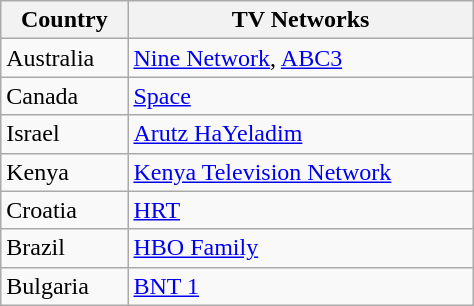<table class="wikitable" style="width:25%;">
<tr>
<th>Country</th>
<th>TV Networks</th>
</tr>
<tr>
<td>Australia</td>
<td><a href='#'>Nine Network</a>, <a href='#'>ABC3</a></td>
</tr>
<tr>
<td>Canada</td>
<td><a href='#'>Space</a></td>
</tr>
<tr>
<td>Israel</td>
<td><a href='#'>Arutz HaYeladim</a></td>
</tr>
<tr>
<td>Kenya</td>
<td><a href='#'>Kenya Television Network</a></td>
</tr>
<tr>
<td>Croatia</td>
<td><a href='#'>HRT</a></td>
</tr>
<tr>
<td>Brazil</td>
<td><a href='#'>HBO Family</a></td>
</tr>
<tr>
<td>Bulgaria</td>
<td><a href='#'>BNT 1</a></td>
</tr>
</table>
